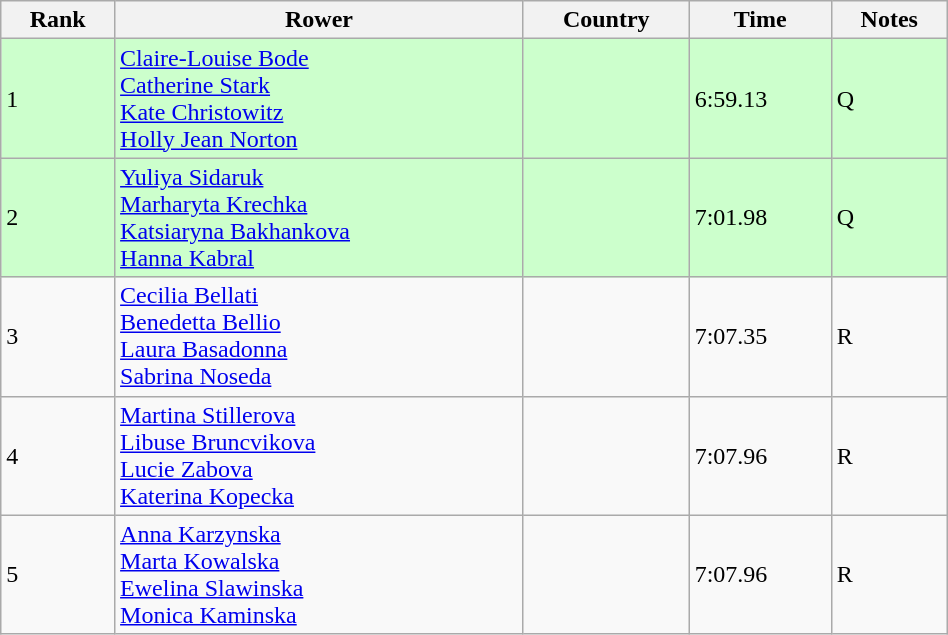<table class="wikitable" width=50%>
<tr>
<th>Rank</th>
<th>Rower</th>
<th>Country</th>
<th>Time</th>
<th>Notes</th>
</tr>
<tr bgcolor=ccffcc>
<td>1</td>
<td><a href='#'>Claire-Louise Bode</a><br><a href='#'>Catherine Stark</a><br><a href='#'>Kate Christowitz</a><br><a href='#'>Holly Jean Norton</a></td>
<td></td>
<td>6:59.13</td>
<td>Q</td>
</tr>
<tr bgcolor=ccffcc>
<td>2</td>
<td><a href='#'>Yuliya Sidaruk</a><br><a href='#'>Marharyta Krechka</a><br><a href='#'>Katsiaryna Bakhankova</a><br><a href='#'>Hanna Kabral</a></td>
<td></td>
<td>7:01.98</td>
<td>Q</td>
</tr>
<tr>
<td>3</td>
<td><a href='#'>Cecilia Bellati</a><br><a href='#'>Benedetta Bellio</a><br><a href='#'>Laura Basadonna</a><br><a href='#'>Sabrina Noseda</a></td>
<td></td>
<td>7:07.35</td>
<td>R</td>
</tr>
<tr>
<td>4</td>
<td><a href='#'>Martina Stillerova</a><br><a href='#'>Libuse Bruncvikova</a><br><a href='#'>Lucie Zabova</a><br><a href='#'>Katerina Kopecka</a></td>
<td></td>
<td>7:07.96</td>
<td>R</td>
</tr>
<tr>
<td>5</td>
<td><a href='#'>Anna Karzynska</a><br><a href='#'>Marta Kowalska</a><br><a href='#'>Ewelina Slawinska</a><br><a href='#'>Monica Kaminska</a></td>
<td></td>
<td>7:07.96</td>
<td>R</td>
</tr>
</table>
